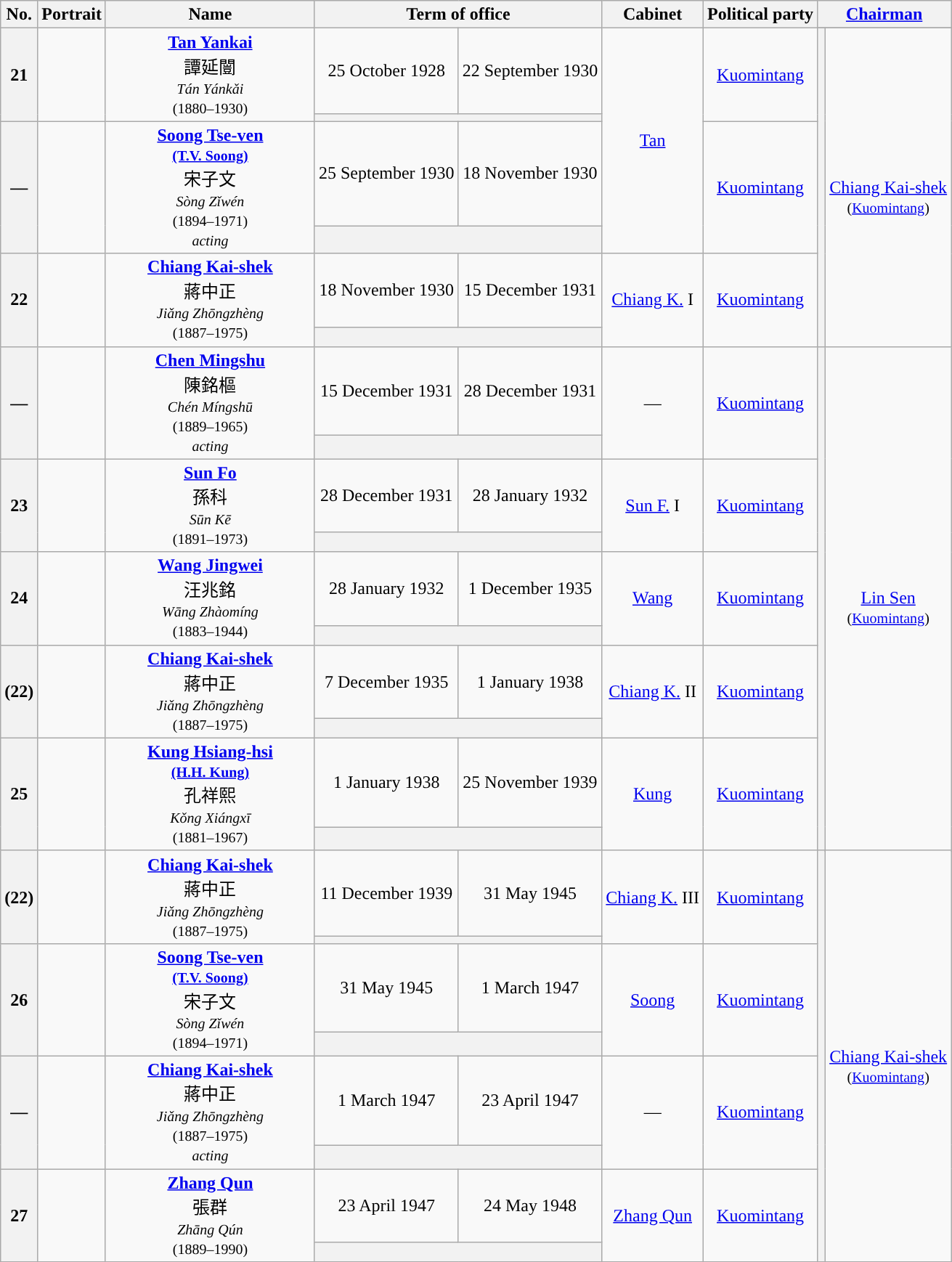<table class="wikitable" style="text-align:center">
<tr>
<th>No.</th>
<th>Portrait</th>
<th width=22%>Name<br></th>
<th colspan=2>Term of office<br></th>
<th>Cabinet</th>
<th>Political party</th>
<th colspan=2><a href='#'>Chairman</a></th>
</tr>
<tr>
<th rowspan=3 style="background:">21</th>
<td rowspan=3></td>
<td rowspan=3 align=center><strong><a href='#'>Tan Yankai</a></strong><br><span>譚延闓</span><br><small><em>Tán Yánkǎi</em><br>(1880–1930)</small></td>
<td rowspan=2>25 October 1928</td>
<td rowspan=2>22 September 1930</td>
<td rowspan=5><a href='#'>Tan</a></td>
<td rowspan=3><a href='#'>Kuomintang</a></td>
</tr>
<tr>
<th rowspan=6 style="background:"></th>
<td rowspan=6><br><a href='#'>Chiang Kai-shek</a><br><small>(<a href='#'>Kuomintang</a>)</small></td>
</tr>
<tr>
<th colspan=2 style="font-size:90%; font-weight:normal"></th>
</tr>
<tr>
<th rowspan=2 style="background:">—</th>
<td rowspan=2></td>
<td rowspan=2 align=center><strong><a href='#'>Soong Tse-ven<br><small>(T.V. Soong)</small></a></strong><br><span>宋子文</span><br><small><em>Sòng Zǐwén</em><br>(1894–1971)<br><em>acting</em></small></td>
<td>25 September 1930</td>
<td>18 November 1930</td>
<td rowspan=2><a href='#'>Kuomintang</a></td>
</tr>
<tr>
<th colspan=2 style="font-size:90%; font-weight:normal"></th>
</tr>
<tr>
<th rowspan=2 style="background:">22</th>
<td rowspan=2></td>
<td rowspan=2 align=center><strong><a href='#'>Chiang Kai-shek</a></strong><br><span>蔣中正</span><br><small><em>Jiǎng Zhōngzhèng</em><br>(1887–1975)</small></td>
<td>18 November 1930</td>
<td>15 December 1931</td>
<td rowspan=2><a href='#'>Chiang K.</a> I</td>
<td rowspan=2><a href='#'>Kuomintang</a></td>
</tr>
<tr>
<th colspan=2 style="font-size:90%; font-weight:normal"></th>
</tr>
<tr>
<th rowspan=2 style="background:">—</th>
<td rowspan=2></td>
<td rowspan=2 align=center><strong><a href='#'>Chen Mingshu</a></strong><br><span>陳銘樞</span><br><small><em>Chén Míngshū</em><br>(1889–1965)<br><em>acting</em></small></td>
<td>15 December 1931</td>
<td>28 December 1931</td>
<td rowspan=2>—</td>
<td rowspan=2><a href='#'>Kuomintang</a></td>
<th rowspan=11 style="background:"></th>
<td rowspan=11><br><a href='#'>Lin Sen</a><br><small>(<a href='#'>Kuomintang</a>)</small></td>
</tr>
<tr>
<th colspan=2 style="font-size:90%; font-weight:normal"></th>
</tr>
<tr>
<th rowspan=2 style="background:">23</th>
<td rowspan=2></td>
<td rowspan=2 align=center><strong><a href='#'>Sun Fo</a></strong><br><span>孫科</span><br><small><em>Sūn Kē</em><br>(1891–1973)</small></td>
<td>28 December 1931</td>
<td>28 January 1932</td>
<td rowspan=2><a href='#'>Sun F.</a> I</td>
<td rowspan=2><a href='#'>Kuomintang</a></td>
</tr>
<tr>
<th colspan=2 style="font-size:90%; font-weight:normal"></th>
</tr>
<tr>
<th rowspan=2 style="background:">24</th>
<td rowspan=2></td>
<td rowspan=2 align=center><strong><a href='#'>Wang Jingwei</a></strong><br><span>汪兆銘</span><br><small><em>Wāng Zhàomíng</em><br>(1883–1944)</small></td>
<td>28 January 1932</td>
<td>1 December 1935</td>
<td rowspan=2><a href='#'>Wang</a></td>
<td rowspan=2><a href='#'>Kuomintang</a></td>
</tr>
<tr>
<th colspan=2 style="font-size:90%; font-weight:normal"></th>
</tr>
<tr>
<th rowspan=2 style="background:">(22)</th>
<td rowspan=2></td>
<td rowspan=2 align=center><strong><a href='#'>Chiang Kai-shek</a></strong><br><span>蔣中正</span><br><small><em>Jiǎng Zhōngzhèng</em><br>(1887–1975)</small></td>
<td>7 December 1935</td>
<td>1 January 1938</td>
<td rowspan=2><a href='#'>Chiang K.</a> II</td>
<td rowspan=2><a href='#'>Kuomintang</a></td>
</tr>
<tr>
<th colspan=2 style="font-size:90%; font-weight:normal"></th>
</tr>
<tr>
<th rowspan=2 style="background:">25</th>
<td rowspan=2></td>
<td rowspan=2 align=center><strong><a href='#'>Kung Hsiang-hsi<br><small>(H.H. Kung)</small></a></strong><br><span>孔祥熙</span><br><small><em>Kǒng Xiángxī</em><br>(1881–1967)</small></td>
<td>1 January 1938</td>
<td>25 November 1939</td>
<td rowspan=2><a href='#'>Kung</a></td>
<td rowspan=2><a href='#'>Kuomintang</a></td>
</tr>
<tr>
<th colspan=2 style="font-size:90%; font-weight:normal"></th>
</tr>
<tr>
<th rowspan=3 style="background:">(22)</th>
<td rowspan=3></td>
<td rowspan=3 align=center><strong><a href='#'>Chiang Kai-shek</a></strong><br><span>蔣中正</span><br><small><em>Jiǎng Zhōngzhèng</em><br>(1887–1975)</small></td>
<td rowspan=2>11 December 1939</td>
<td rowspan=2>31 May 1945</td>
<td rowspan=3><a href='#'>Chiang K.</a> III</td>
<td rowspan=3><a href='#'>Kuomintang</a></td>
</tr>
<tr>
<th rowspan=8 style="background:"></th>
<td rowspan=8><br><a href='#'>Chiang Kai-shek</a><br><small>(<a href='#'>Kuomintang</a>)</small></td>
</tr>
<tr>
<th colspan=2 style="font-size:90%; font-weight:normal"></th>
</tr>
<tr>
<th rowspan=2 style="background:">26</th>
<td rowspan=2></td>
<td rowspan=2 align=center><strong><a href='#'>Soong Tse-ven<br><small>(T.V. Soong)</small></a></strong><br><span>宋子文</span><br><small><em>Sòng Zǐwén</em><br>(1894–1971)</small></td>
<td>31 May 1945</td>
<td>1 March 1947</td>
<td rowspan=2><a href='#'>Soong</a></td>
<td rowspan=2><a href='#'>Kuomintang</a></td>
</tr>
<tr>
<th colspan=2 style="font-size:90%; font-weight:normal"></th>
</tr>
<tr>
<th rowspan=2 style="background:">—</th>
<td rowspan=2></td>
<td rowspan=2 align=center><strong><a href='#'>Chiang Kai-shek</a></strong><br><span>蔣中正</span><br><small><em>Jiǎng Zhōngzhèng</em><br>(1887–1975)<br><em>acting</em></small></td>
<td>1 March 1947</td>
<td>23 April 1947</td>
<td rowspan=2>—</td>
<td rowspan=2><a href='#'>Kuomintang</a></td>
</tr>
<tr>
<th colspan=2 style="font-size:90%; font-weight:normal"></th>
</tr>
<tr>
<th rowspan=2 style="background:">27</th>
<td rowspan=2></td>
<td rowspan=2 align=center><strong><a href='#'>Zhang Qun</a></strong><br><span>張群</span><br><small><em>Zhāng Qún</em><br>(1889–1990)</small></td>
<td>23 April 1947</td>
<td>24 May 1948</td>
<td rowspan=2><a href='#'>Zhang Qun</a></td>
<td rowspan=2><a href='#'>Kuomintang</a></td>
</tr>
<tr>
<th colspan=2 style="font-size:90%; font-weight:normal"></th>
</tr>
<tr>
</tr>
</table>
